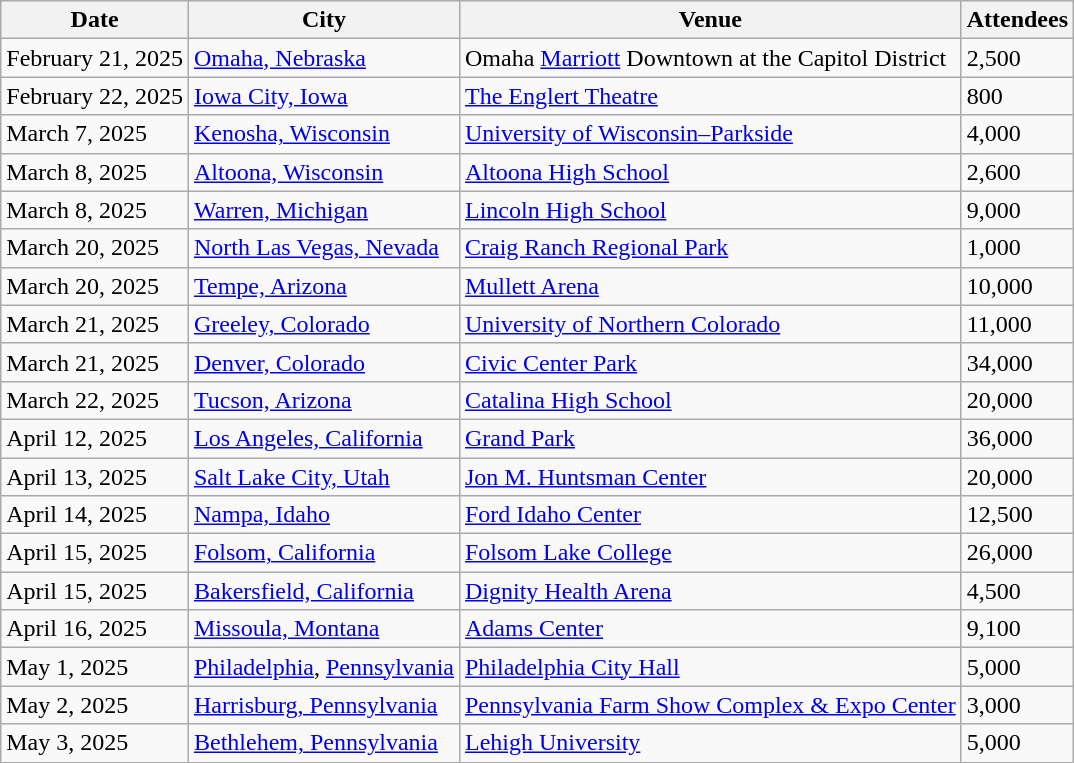<table class="wikitable sortable">
<tr>
<th>Date</th>
<th>City</th>
<th>Venue</th>
<th>Attendees</th>
</tr>
<tr>
<td>February 21, 2025</td>
<td><a href='#'>Omaha, Nebraska</a></td>
<td>Omaha <a href='#'>Marriott</a> Downtown at the Capitol District</td>
<td>2,500</td>
</tr>
<tr>
<td>February 22, 2025</td>
<td><a href='#'>Iowa City, Iowa</a></td>
<td><a href='#'>The Englert Theatre</a></td>
<td>800</td>
</tr>
<tr>
<td>March 7, 2025</td>
<td><a href='#'>Kenosha, Wisconsin</a></td>
<td><a href='#'>University of Wisconsin–Parkside</a></td>
<td>4,000</td>
</tr>
<tr>
<td>March 8, 2025</td>
<td><a href='#'>Altoona, Wisconsin</a></td>
<td><a href='#'>Altoona High School</a></td>
<td>2,600</td>
</tr>
<tr>
<td>March 8, 2025</td>
<td><a href='#'>Warren, Michigan</a></td>
<td><a href='#'>Lincoln High School</a></td>
<td>9,000</td>
</tr>
<tr>
<td>March 20, 2025</td>
<td><a href='#'>North Las Vegas, Nevada</a></td>
<td><a href='#'>Craig Ranch Regional Park</a></td>
<td>1,000</td>
</tr>
<tr>
<td>March 20, 2025</td>
<td><a href='#'>Tempe, Arizona</a></td>
<td><a href='#'>Mullett Arena</a></td>
<td>10,000</td>
</tr>
<tr>
<td>March 21, 2025</td>
<td><a href='#'>Greeley, Colorado</a></td>
<td><a href='#'>University of Northern Colorado</a></td>
<td>11,000</td>
</tr>
<tr>
<td>March 21, 2025</td>
<td><a href='#'>Denver, Colorado</a></td>
<td><a href='#'>Civic Center Park</a></td>
<td>34,000</td>
</tr>
<tr>
<td>March 22, 2025</td>
<td><a href='#'>Tucson, Arizona</a></td>
<td><a href='#'>Catalina High School</a></td>
<td>20,000</td>
</tr>
<tr>
<td>April 12, 2025</td>
<td><a href='#'>Los Angeles, California</a></td>
<td><a href='#'>Grand Park</a></td>
<td>36,000</td>
</tr>
<tr>
<td>April 13, 2025</td>
<td><a href='#'>Salt Lake City, Utah</a></td>
<td><a href='#'>Jon M. Huntsman Center</a></td>
<td>20,000</td>
</tr>
<tr>
<td>April 14, 2025</td>
<td><a href='#'>Nampa, Idaho</a></td>
<td><a href='#'>Ford Idaho Center</a></td>
<td>12,500</td>
</tr>
<tr>
<td>April 15, 2025</td>
<td><a href='#'>Folsom, California</a></td>
<td><a href='#'>Folsom Lake College</a></td>
<td>26,000</td>
</tr>
<tr>
<td>April 15, 2025</td>
<td><a href='#'>Bakersfield, California</a></td>
<td><a href='#'>Dignity Health Arena</a></td>
<td>4,500</td>
</tr>
<tr>
<td>April 16, 2025</td>
<td><a href='#'>Missoula, Montana</a></td>
<td><a href='#'>Adams Center</a></td>
<td>9,100</td>
</tr>
<tr>
<td>May 1, 2025</td>
<td><a href='#'>Philadelphia</a>, <a href='#'>Pennsylvania</a></td>
<td><a href='#'>Philadelphia City Hall</a></td>
<td>5,000</td>
</tr>
<tr>
<td>May 2, 2025</td>
<td><a href='#'>Harrisburg, Pennsylvania</a></td>
<td><a href='#'>Pennsylvania Farm Show Complex & Expo Center</a></td>
<td>3,000</td>
</tr>
<tr>
<td>May 3, 2025</td>
<td><a href='#'>Bethlehem, Pennsylvania</a></td>
<td><a href='#'>Lehigh University</a></td>
<td>5,000</td>
</tr>
</table>
